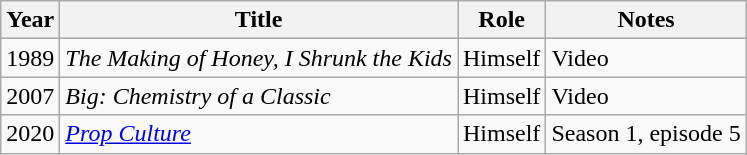<table class="wikitable">
<tr>
<th>Year</th>
<th>Title</th>
<th>Role</th>
<th>Notes</th>
</tr>
<tr>
<td>1989</td>
<td><em>The Making of Honey, I Shrunk the Kids</em></td>
<td>Himself</td>
<td>Video</td>
</tr>
<tr>
<td>2007</td>
<td><em>Big: Chemistry of a Classic</em></td>
<td>Himself</td>
<td>Video</td>
</tr>
<tr>
<td>2020</td>
<td><em><a href='#'>Prop Culture</a></em></td>
<td>Himself</td>
<td>Season 1, episode 5</td>
</tr>
</table>
